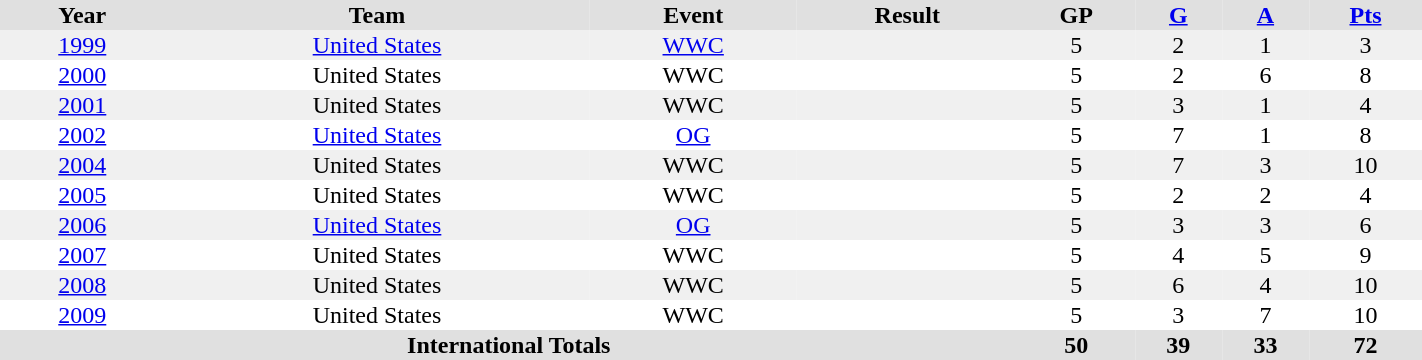<table border="0" cellpadding="1" cellspacing="0" width="75%" style="text-align:center">
<tr style="background:#e0e0e0;">
<th>Year</th>
<th>Team</th>
<th>Event</th>
<th>Result</th>
<th>GP</th>
<th><a href='#'>G</a></th>
<th><a href='#'>A</a></th>
<th><a href='#'>Pts</a></th>
</tr>
<tr bgcolor="#f0f0f0">
<td><a href='#'>1999</a></td>
<td><a href='#'>United States</a></td>
<td><a href='#'>WWC</a></td>
<td></td>
<td>5</td>
<td>2</td>
<td>1</td>
<td>3</td>
</tr>
<tr>
<td><a href='#'>2000</a></td>
<td>United States</td>
<td>WWC</td>
<td></td>
<td>5</td>
<td>2</td>
<td>6</td>
<td>8</td>
</tr>
<tr bgcolor="#f0f0f0">
<td><a href='#'>2001</a></td>
<td>United States</td>
<td>WWC</td>
<td></td>
<td>5</td>
<td>3</td>
<td>1</td>
<td>4</td>
</tr>
<tr>
<td><a href='#'>2002</a></td>
<td><a href='#'>United States</a></td>
<td><a href='#'>OG</a></td>
<td></td>
<td>5</td>
<td>7</td>
<td>1</td>
<td>8</td>
</tr>
<tr bgcolor="#f0f0f0">
<td><a href='#'>2004</a></td>
<td>United States</td>
<td>WWC</td>
<td></td>
<td>5</td>
<td>7</td>
<td>3</td>
<td>10</td>
</tr>
<tr>
<td><a href='#'>2005</a></td>
<td>United States</td>
<td>WWC</td>
<td></td>
<td>5</td>
<td>2</td>
<td>2</td>
<td>4</td>
</tr>
<tr bgcolor="#f0f0f0">
<td><a href='#'>2006</a></td>
<td><a href='#'>United States</a></td>
<td><a href='#'>OG</a></td>
<td></td>
<td>5</td>
<td>3</td>
<td>3</td>
<td>6</td>
</tr>
<tr>
<td><a href='#'>2007</a></td>
<td>United States</td>
<td>WWC</td>
<td></td>
<td>5</td>
<td>4</td>
<td>5</td>
<td>9</td>
</tr>
<tr bgcolor="#f0f0f0">
<td><a href='#'>2008</a></td>
<td>United States</td>
<td>WWC</td>
<td></td>
<td>5</td>
<td>6</td>
<td>4</td>
<td>10</td>
</tr>
<tr>
<td><a href='#'>2009</a></td>
<td>United States</td>
<td>WWC</td>
<td></td>
<td>5</td>
<td>3</td>
<td>7</td>
<td>10</td>
</tr>
<tr bgcolor="#e0e0e0">
<th colspan="4">International Totals</th>
<th>50</th>
<th>39</th>
<th>33</th>
<th>72</th>
</tr>
</table>
